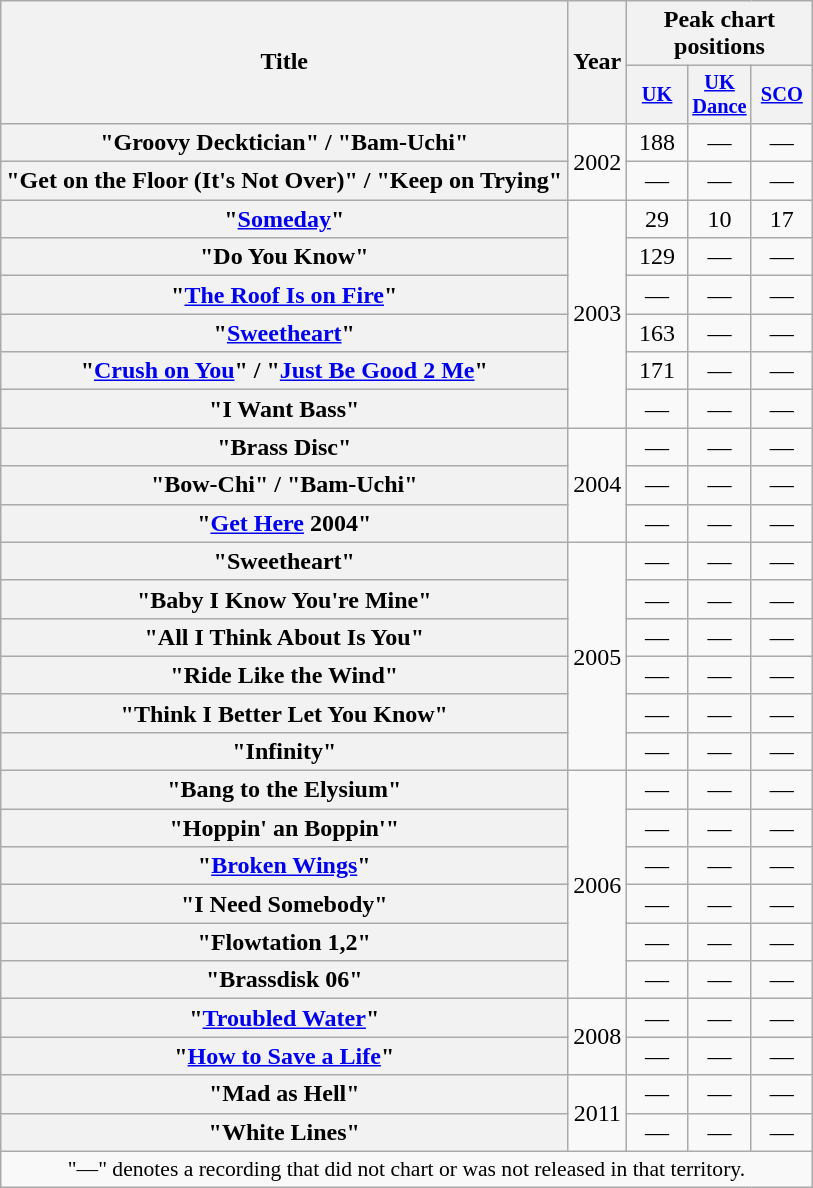<table class="wikitable plainrowheaders" style="text-align:center;">
<tr>
<th scope="col" rowspan="2">Title</th>
<th scope="col" rowspan="2">Year</th>
<th scope="col" colspan="3">Peak chart positions</th>
</tr>
<tr>
<th scope="col" style="width:2.5em;font-size:85%;"><a href='#'>UK</a><br></th>
<th scope="col" style="width:2.5em;font-size:85%;"><a href='#'>UK Dance</a> <br></th>
<th scope="col" style="width:2.5em;font-size:85%;"><a href='#'>SCO</a> <br></th>
</tr>
<tr>
<th scope="row">"Groovy Decktician" / "Bam-Uchi" <br></th>
<td rowspan="2">2002</td>
<td>188</td>
<td>—</td>
<td>—</td>
</tr>
<tr>
<th scope="row">"Get on the Floor (It's Not Over)" / "Keep on Trying"</th>
<td>—</td>
<td>—</td>
<td>—</td>
</tr>
<tr>
<th scope="row">"<a href='#'>Someday</a>"</th>
<td rowspan="6">2003</td>
<td>29</td>
<td>10</td>
<td>17</td>
</tr>
<tr>
<th scope="row">"Do You Know" <br></th>
<td>129</td>
<td>—</td>
<td>—</td>
</tr>
<tr>
<th scope="row">"<a href='#'>The Roof Is on Fire</a>" <br></th>
<td>—</td>
<td>—</td>
<td>—</td>
</tr>
<tr>
<th scope="row">"<a href='#'>Sweetheart</a>" <br></th>
<td>163</td>
<td>—</td>
<td>—</td>
</tr>
<tr>
<th scope="row">"<a href='#'>Crush on You</a>" / "<a href='#'>Just Be Good 2 Me</a>" <br></th>
<td>171</td>
<td>—</td>
<td>—</td>
</tr>
<tr>
<th scope="row">"I Want Bass" <br></th>
<td>—</td>
<td>—</td>
<td>—</td>
</tr>
<tr>
<th scope="row">"Brass Disc" <br></th>
<td rowspan="3">2004</td>
<td>—</td>
<td>—</td>
<td>—</td>
</tr>
<tr>
<th scope="row">"Bow-Chi" / "Bam-Uchi" <br></th>
<td>—</td>
<td>—</td>
<td>—</td>
</tr>
<tr>
<th scope="row">"<a href='#'>Get Here</a> 2004" <br></th>
<td>—</td>
<td>—</td>
<td>—</td>
</tr>
<tr>
<th scope="row">"Sweetheart"</th>
<td rowspan="6">2005</td>
<td>—</td>
<td>—</td>
<td>—</td>
</tr>
<tr>
<th scope="row">"Baby I Know You're Mine" <br></th>
<td>—</td>
<td>—</td>
<td>—</td>
</tr>
<tr>
<th scope="row">"All I Think About Is You" <br></th>
<td>—</td>
<td>—</td>
<td>—</td>
</tr>
<tr>
<th scope="row">"Ride Like the Wind" <br></th>
<td>—</td>
<td>—</td>
<td>—</td>
</tr>
<tr>
<th scope="row">"Think I Better Let You Know" <br></th>
<td>—</td>
<td>—</td>
<td>—</td>
</tr>
<tr>
<th scope="row">"Infinity" <br></th>
<td>—</td>
<td>—</td>
<td>—</td>
</tr>
<tr>
<th scope="row">"Bang to the Elysium" <br></th>
<td rowspan="6">2006</td>
<td>—</td>
<td>—</td>
<td>—</td>
</tr>
<tr>
<th scope="row">"Hoppin' an Boppin'" <br></th>
<td>—</td>
<td>—</td>
<td>—</td>
</tr>
<tr>
<th scope="row">"<a href='#'>Broken Wings</a>" <br></th>
<td>—</td>
<td>—</td>
<td>—</td>
</tr>
<tr>
<th scope="row">"I Need Somebody" <br></th>
<td>—</td>
<td>—</td>
<td>—</td>
</tr>
<tr>
<th scope="row">"Flowtation 1,2" <br></th>
<td>—</td>
<td>—</td>
<td>—</td>
</tr>
<tr>
<th scope="row">"Brassdisk 06" <br></th>
<td>—</td>
<td>—</td>
<td>—</td>
</tr>
<tr>
<th scope="row">"<a href='#'>Troubled Water</a>" <br></th>
<td rowspan="2">2008</td>
<td>—</td>
<td>—</td>
<td>—</td>
</tr>
<tr>
<th scope="row">"<a href='#'>How to Save a Life</a>" <br></th>
<td>—</td>
<td>—</td>
<td>—</td>
</tr>
<tr>
<th scope="row">"Mad as Hell" <br></th>
<td rowspan="2">2011</td>
<td>—</td>
<td>—</td>
<td>—</td>
</tr>
<tr>
<th scope="row">"White Lines" <br></th>
<td>—</td>
<td>—</td>
<td>—</td>
</tr>
<tr>
<td colspan="5" style="font-size:90%">"—" denotes a recording that did not chart or was not released in that territory.</td>
</tr>
</table>
